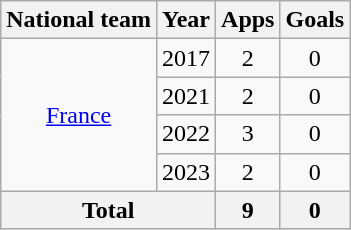<table class="wikitable" style="text-align:center">
<tr>
<th>National team</th>
<th>Year</th>
<th>Apps</th>
<th>Goals</th>
</tr>
<tr>
<td rowspan="4"><a href='#'>France</a></td>
<td>2017</td>
<td>2</td>
<td>0</td>
</tr>
<tr>
<td>2021</td>
<td>2</td>
<td>0</td>
</tr>
<tr>
<td>2022</td>
<td>3</td>
<td>0</td>
</tr>
<tr>
<td>2023</td>
<td>2</td>
<td>0</td>
</tr>
<tr>
<th colspan="2">Total</th>
<th>9</th>
<th>0</th>
</tr>
</table>
